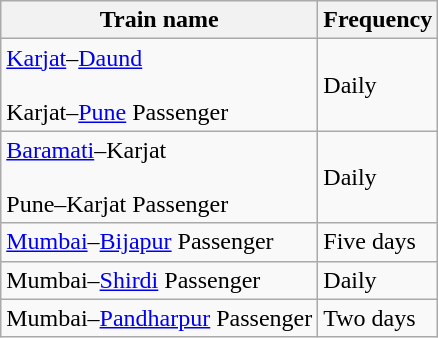<table Class="wikitable">
<tr>
<th>Train name</th>
<th>Frequency</th>
</tr>
<tr>
<td><a href='#'>Karjat</a>–<a href='#'>Daund</a> <br><br>Karjat–<a href='#'>Pune</a> Passenger</td>
<td>Daily</td>
</tr>
<tr>
<td><a href='#'>Baramati</a>–Karjat <br><br>Pune–Karjat Passenger</td>
<td>Daily</td>
</tr>
<tr>
<td><a href='#'>Mumbai</a>–<a href='#'>Bijapur</a> Passenger</td>
<td>Five days</td>
</tr>
<tr>
<td>Mumbai–<a href='#'>Shirdi</a> Passenger</td>
<td>Daily</td>
</tr>
<tr>
<td>Mumbai–<a href='#'>Pandharpur</a> Passenger</td>
<td>Two days</td>
</tr>
</table>
